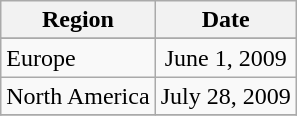<table class="wikitable">
<tr>
<th>Region</th>
<th>Date</th>
</tr>
<tr>
</tr>
<tr>
<td>Europe</td>
<td align="center" rowspan="1">June 1, 2009</td>
</tr>
<tr>
<td>North America</td>
<td align="center" rowspan="1">July 28, 2009</td>
</tr>
<tr>
</tr>
</table>
